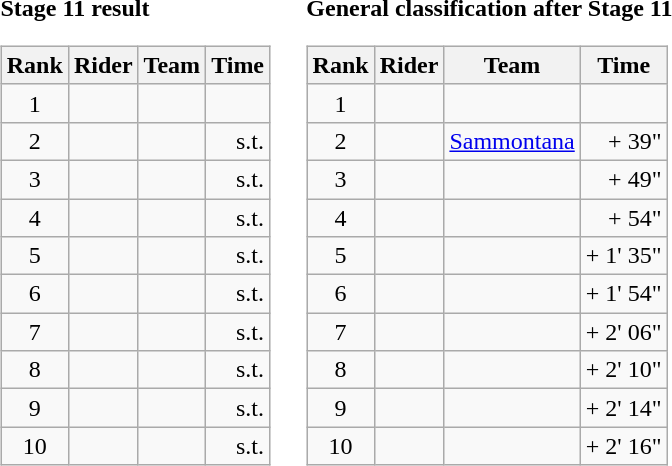<table>
<tr>
<td><strong>Stage 11 result</strong><br><table class="wikitable">
<tr>
<th scope="col">Rank</th>
<th scope="col">Rider</th>
<th scope="col">Team</th>
<th scope="col">Time</th>
</tr>
<tr>
<td style="text-align:center;">1</td>
<td></td>
<td></td>
<td style="text-align:right;"></td>
</tr>
<tr>
<td style="text-align:center;">2</td>
<td></td>
<td></td>
<td style="text-align:right;">s.t.</td>
</tr>
<tr>
<td style="text-align:center;">3</td>
<td></td>
<td></td>
<td style="text-align:right;">s.t.</td>
</tr>
<tr>
<td style="text-align:center;">4</td>
<td></td>
<td></td>
<td style="text-align:right;">s.t.</td>
</tr>
<tr>
<td style="text-align:center;">5</td>
<td></td>
<td></td>
<td style="text-align:right;">s.t.</td>
</tr>
<tr>
<td style="text-align:center;">6</td>
<td></td>
<td></td>
<td style="text-align:right;">s.t.</td>
</tr>
<tr>
<td style="text-align:center;">7</td>
<td></td>
<td></td>
<td style="text-align:right;">s.t.</td>
</tr>
<tr>
<td style="text-align:center;">8</td>
<td></td>
<td></td>
<td style="text-align:right;">s.t.</td>
</tr>
<tr>
<td style="text-align:center;">9</td>
<td></td>
<td></td>
<td style="text-align:right;">s.t.</td>
</tr>
<tr>
<td style="text-align:center;">10</td>
<td></td>
<td></td>
<td style="text-align:right;">s.t.</td>
</tr>
</table>
</td>
<td></td>
<td><strong>General classification after Stage 11</strong><br><table class="wikitable">
<tr>
<th scope="col">Rank</th>
<th scope="col">Rider</th>
<th scope="col">Team</th>
<th scope="col">Time</th>
</tr>
<tr>
<td style="text-align:center;">1</td>
<td></td>
<td></td>
<td style="text-align:right;"></td>
</tr>
<tr>
<td style="text-align:center;">2</td>
<td></td>
<td><a href='#'>Sammontana</a></td>
<td style="text-align:right;">+ 39"</td>
</tr>
<tr>
<td style="text-align:center;">3</td>
<td></td>
<td></td>
<td style="text-align:right;">+ 49"</td>
</tr>
<tr>
<td style="text-align:center;">4</td>
<td></td>
<td></td>
<td style="text-align:right;">+ 54"</td>
</tr>
<tr>
<td style="text-align:center;">5</td>
<td></td>
<td></td>
<td style="text-align:right;">+ 1' 35"</td>
</tr>
<tr>
<td style="text-align:center;">6</td>
<td></td>
<td></td>
<td style="text-align:right;">+ 1' 54"</td>
</tr>
<tr>
<td style="text-align:center;">7</td>
<td></td>
<td></td>
<td style="text-align:right;">+ 2' 06"</td>
</tr>
<tr>
<td style="text-align:center;">8</td>
<td></td>
<td></td>
<td style="text-align:right;">+ 2' 10"</td>
</tr>
<tr>
<td style="text-align:center;">9</td>
<td></td>
<td></td>
<td style="text-align:right;">+ 2' 14"</td>
</tr>
<tr>
<td style="text-align:center;">10</td>
<td></td>
<td></td>
<td style="text-align:right;">+ 2' 16"</td>
</tr>
</table>
</td>
</tr>
</table>
